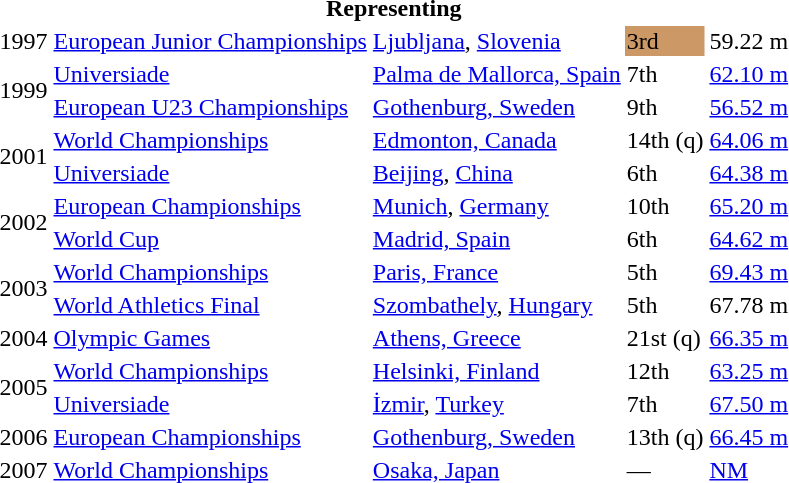<table>
<tr>
<th colspan="5">Representing </th>
</tr>
<tr>
<td>1997</td>
<td><a href='#'>European Junior Championships</a></td>
<td><a href='#'>Ljubljana</a>, <a href='#'>Slovenia</a></td>
<td bgcolor=cc9966>3rd</td>
<td>59.22 m</td>
</tr>
<tr>
<td rowspan=2>1999</td>
<td><a href='#'>Universiade</a></td>
<td><a href='#'>Palma de Mallorca, Spain</a></td>
<td>7th</td>
<td><a href='#'>62.10 m</a></td>
</tr>
<tr>
<td><a href='#'>European U23 Championships</a></td>
<td><a href='#'>Gothenburg, Sweden</a></td>
<td>9th</td>
<td><a href='#'>56.52 m</a></td>
</tr>
<tr>
<td rowspan=2>2001</td>
<td><a href='#'>World Championships</a></td>
<td><a href='#'>Edmonton, Canada</a></td>
<td>14th (q)</td>
<td><a href='#'>64.06 m</a></td>
</tr>
<tr>
<td><a href='#'>Universiade</a></td>
<td><a href='#'>Beijing</a>, <a href='#'>China</a></td>
<td>6th</td>
<td><a href='#'>64.38 m</a></td>
</tr>
<tr>
<td rowspan=2>2002</td>
<td><a href='#'>European Championships</a></td>
<td><a href='#'>Munich</a>, <a href='#'>Germany</a></td>
<td>10th</td>
<td><a href='#'>65.20 m</a></td>
</tr>
<tr>
<td><a href='#'>World Cup</a></td>
<td><a href='#'>Madrid, Spain</a></td>
<td>6th</td>
<td><a href='#'>64.62 m</a></td>
</tr>
<tr>
<td rowspan=2>2003</td>
<td><a href='#'>World Championships</a></td>
<td><a href='#'>Paris, France</a></td>
<td>5th</td>
<td><a href='#'>69.43 m</a></td>
</tr>
<tr>
<td><a href='#'>World Athletics Final</a></td>
<td><a href='#'>Szombathely</a>, <a href='#'>Hungary</a></td>
<td>5th</td>
<td>67.78 m</td>
</tr>
<tr>
<td>2004</td>
<td><a href='#'>Olympic Games</a></td>
<td><a href='#'>Athens, Greece</a></td>
<td>21st (q)</td>
<td><a href='#'>66.35 m</a></td>
</tr>
<tr>
<td rowspan=2>2005</td>
<td><a href='#'>World Championships</a></td>
<td><a href='#'>Helsinki, Finland</a></td>
<td>12th</td>
<td><a href='#'>63.25 m</a></td>
</tr>
<tr>
<td><a href='#'>Universiade</a></td>
<td><a href='#'>İzmir</a>, <a href='#'>Turkey</a></td>
<td>7th</td>
<td><a href='#'>67.50 m</a></td>
</tr>
<tr>
<td>2006</td>
<td><a href='#'>European Championships</a></td>
<td><a href='#'>Gothenburg, Sweden</a></td>
<td>13th (q)</td>
<td><a href='#'>66.45 m</a></td>
</tr>
<tr>
<td>2007</td>
<td><a href='#'>World Championships</a></td>
<td><a href='#'>Osaka, Japan</a></td>
<td>—</td>
<td><a href='#'>NM</a></td>
</tr>
</table>
